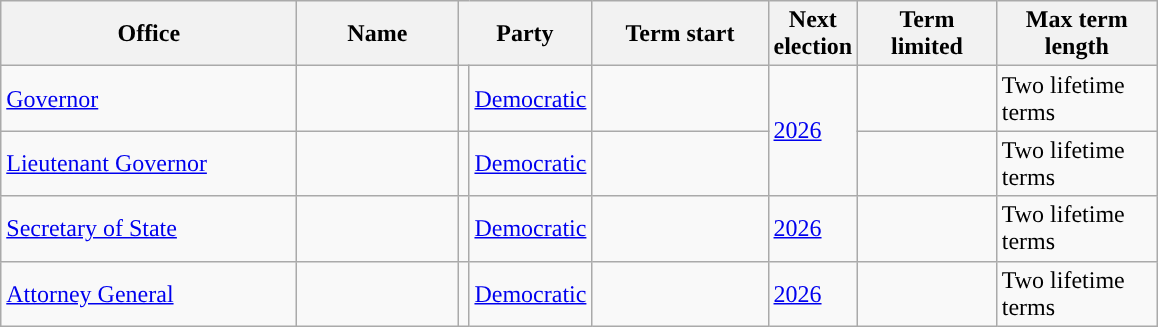<table class="sortable wikitable">
<tr>
<th scope="col" width=190>Office</th>
<th scope="col" width=100>Name</th>
<th scope="col" width=75 colspan=2>Party</th>
<th scope="col" width=110>Term start</th>
<th scope="col" width=50>Next election</th>
<th scope="col" width=85>Term limited</th>
<th scope="col" width=100>Max term length</th>
</tr>
<tr>
<td><a href='#'>Governor</a></td>
<td></td>
<td style="background-color:"></td>
<td><a href='#'>Democratic</a></td>
<td></td>
<td rowspan=2><a href='#'>2026</a></td>
<td></td>
<td>Two lifetime terms</td>
</tr>
<tr>
<td><a href='#'>Lieutenant Governor</a></td>
<td></td>
<td style="background-color:"></td>
<td><a href='#'>Democratic</a></td>
<td></td>
<td></td>
<td>Two lifetime terms</td>
</tr>
<tr>
<td><a href='#'>Secretary of State</a></td>
<td></td>
<td style="background-color:"></td>
<td><a href='#'>Democratic</a></td>
<td></td>
<td><a href='#'>2026</a></td>
<td></td>
<td>Two lifetime terms</td>
</tr>
<tr>
<td><a href='#'>Attorney General</a></td>
<td></td>
<td style="background-color:"></td>
<td><a href='#'>Democratic</a></td>
<td></td>
<td><a href='#'>2026</a></td>
<td></td>
<td>Two lifetime terms</td>
</tr>
</table>
